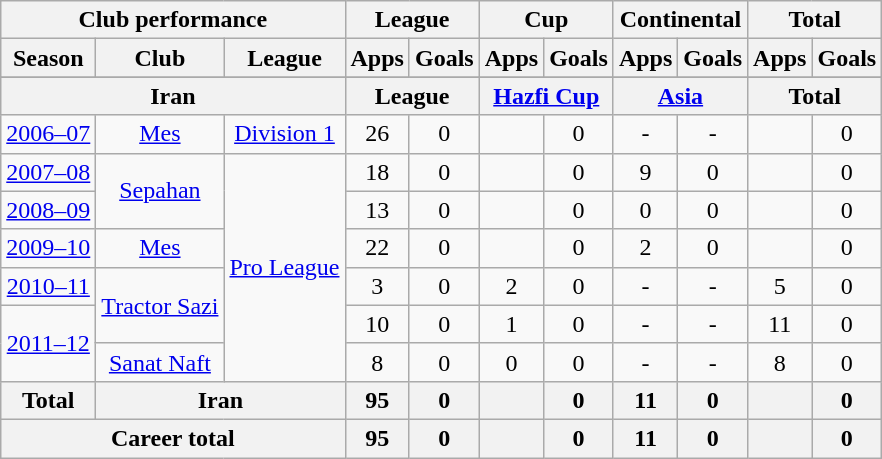<table class="wikitable" style="text-align:center">
<tr>
<th colspan=3>Club performance</th>
<th colspan=2>League</th>
<th colspan=2>Cup</th>
<th colspan=2>Continental</th>
<th colspan=2>Total</th>
</tr>
<tr>
<th>Season</th>
<th>Club</th>
<th>League</th>
<th>Apps</th>
<th>Goals</th>
<th>Apps</th>
<th>Goals</th>
<th>Apps</th>
<th>Goals</th>
<th>Apps</th>
<th>Goals</th>
</tr>
<tr>
</tr>
<tr>
<th colspan=3>Iran</th>
<th colspan=2>League</th>
<th colspan=2><a href='#'>Hazfi Cup</a></th>
<th colspan=2><a href='#'>Asia</a></th>
<th colspan=2>Total</th>
</tr>
<tr>
<td><a href='#'>2006–07</a></td>
<td rowspan="1"><a href='#'>Mes</a></td>
<td><a href='#'>Division 1</a></td>
<td>26</td>
<td>0</td>
<td></td>
<td>0</td>
<td>-</td>
<td>-</td>
<td></td>
<td>0</td>
</tr>
<tr>
<td><a href='#'>2007–08</a></td>
<td rowspan="2"><a href='#'>Sepahan</a></td>
<td rowspan="6"><a href='#'>Pro League</a></td>
<td>18</td>
<td>0</td>
<td></td>
<td>0</td>
<td>9</td>
<td>0</td>
<td></td>
<td>0</td>
</tr>
<tr>
<td><a href='#'>2008–09</a></td>
<td>13</td>
<td>0</td>
<td></td>
<td>0</td>
<td>0</td>
<td>0</td>
<td></td>
<td>0</td>
</tr>
<tr>
<td><a href='#'>2009–10</a></td>
<td rowspan="1"><a href='#'>Mes</a></td>
<td>22</td>
<td>0</td>
<td></td>
<td>0</td>
<td>2</td>
<td>0</td>
<td></td>
<td>0</td>
</tr>
<tr>
<td><a href='#'>2010–11</a></td>
<td rowspan="2"><a href='#'>Tractor Sazi</a></td>
<td>3</td>
<td>0</td>
<td>2</td>
<td>0</td>
<td>-</td>
<td>-</td>
<td>5</td>
<td>0</td>
</tr>
<tr>
<td rowspan="2"><a href='#'>2011–12</a></td>
<td>10</td>
<td>0</td>
<td>1</td>
<td>0</td>
<td>-</td>
<td>-</td>
<td>11</td>
<td>0</td>
</tr>
<tr>
<td><a href='#'>Sanat Naft</a></td>
<td>8</td>
<td>0</td>
<td>0</td>
<td>0</td>
<td>-</td>
<td>-</td>
<td>8</td>
<td>0</td>
</tr>
<tr>
<th rowspan=1>Total</th>
<th colspan=2>Iran</th>
<th>95</th>
<th>0</th>
<th></th>
<th>0</th>
<th>11</th>
<th>0</th>
<th></th>
<th>0</th>
</tr>
<tr>
<th colspan=3>Career total</th>
<th>95</th>
<th>0</th>
<th></th>
<th>0</th>
<th>11</th>
<th>0</th>
<th></th>
<th>0</th>
</tr>
</table>
